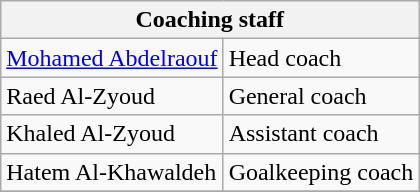<table class="wikitable">
<tr>
<th colspan="2">Coaching staff</th>
</tr>
<tr>
<td> <a href='#'>Mohamed Abdelraouf</a></td>
<td>Head coach</td>
</tr>
<tr>
<td> Raed Al-Zyoud</td>
<td>General coach</td>
</tr>
<tr>
<td> Khaled Al-Zyoud</td>
<td>Assistant coach</td>
</tr>
<tr>
<td> Hatem Al-Khawaldeh</td>
<td>Goalkeeping coach</td>
</tr>
<tr>
</tr>
</table>
